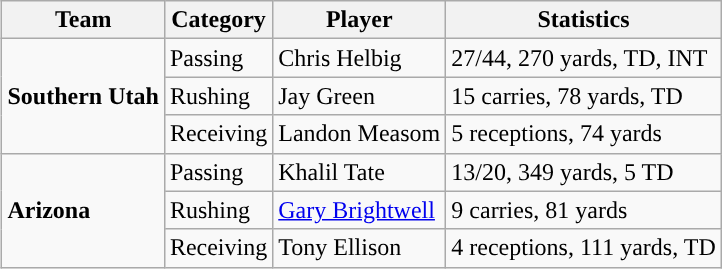<table class="wikitable" style="float: right;">
<tr>
<th>Team</th>
<th>Category</th>
<th>Player</th>
<th>Statistics</th>
</tr>
<tr>
<td rowspan=3><strong>Southern Utah</strong></td>
<td>Passing</td>
<td>Chris Helbig</td>
<td>27/44, 270 yards, TD, INT</td>
</tr>
<tr>
<td>Rushing</td>
<td>Jay Green</td>
<td>15 carries, 78 yards, TD</td>
</tr>
<tr>
<td>Receiving</td>
<td>Landon Measom</td>
<td>5 receptions, 74 yards</td>
</tr>
<tr>
<td rowspan=3><strong>Arizona</strong></td>
<td>Passing</td>
<td>Khalil Tate</td>
<td>13/20, 349 yards, 5 TD</td>
</tr>
<tr>
<td>Rushing</td>
<td><a href='#'>Gary Brightwell</a></td>
<td>9 carries, 81 yards</td>
</tr>
<tr>
<td>Receiving</td>
<td>Tony Ellison</td>
<td>4 receptions, 111 yards, TD</td>
</tr>
</table>
